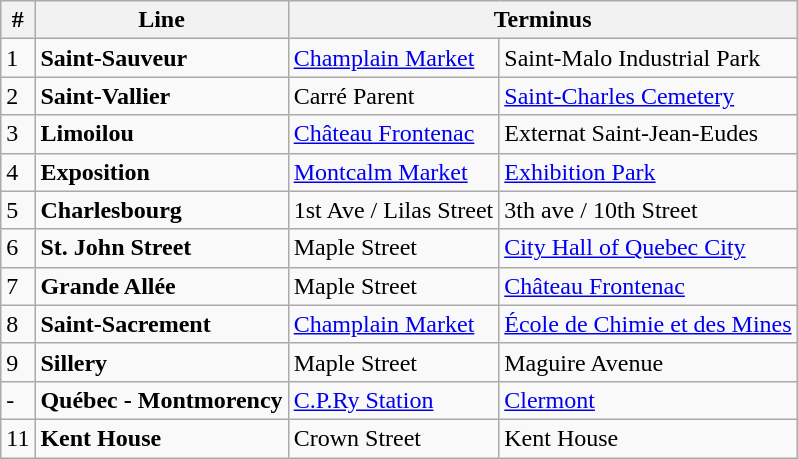<table class="wikitable">
<tr>
<th>#</th>
<th>Line</th>
<th colspan="3">Terminus</th>
</tr>
<tr>
<td>1</td>
<td><strong>Saint-Sauveur</strong></td>
<td><a href='#'>Champlain Market</a></td>
<td>Saint-Malo Industrial Park</td>
</tr>
<tr>
<td>2</td>
<td><strong>Saint-Vallier</strong></td>
<td>Carré Parent</td>
<td><a href='#'>Saint-Charles Cemetery</a></td>
</tr>
<tr>
<td>3</td>
<td><strong>Limoilou</strong></td>
<td><a href='#'>Château Frontenac</a></td>
<td>Externat Saint-Jean-Eudes</td>
</tr>
<tr>
<td>4</td>
<td><strong>Exposition</strong></td>
<td><a href='#'>Montcalm Market</a></td>
<td><a href='#'>Exhibition Park</a></td>
</tr>
<tr>
<td>5</td>
<td><strong>Charlesbourg</strong></td>
<td>1st Ave / Lilas Street</td>
<td>3th ave / 10th Street</td>
</tr>
<tr>
<td>6</td>
<td><strong>St. John Street</strong></td>
<td>Maple Street</td>
<td><a href='#'>City Hall of Quebec City</a></td>
</tr>
<tr>
<td>7</td>
<td><strong>Grande Allée</strong></td>
<td>Maple Street</td>
<td><a href='#'>Château Frontenac</a></td>
</tr>
<tr>
<td>8</td>
<td><strong>Saint-Sacrement</strong></td>
<td><a href='#'>Champlain Market</a></td>
<td><a href='#'>École de Chimie et des Mines</a></td>
</tr>
<tr>
<td>9</td>
<td><strong>Sillery</strong></td>
<td>Maple Street</td>
<td>Maguire Avenue</td>
</tr>
<tr>
<td>-</td>
<td><strong>Québec - Montmorency</strong></td>
<td><a href='#'>C.P.Ry Station</a></td>
<td><a href='#'>Clermont</a></td>
</tr>
<tr>
<td>11</td>
<td><strong>Kent House</strong></td>
<td>Crown Street</td>
<td>Kent House</td>
</tr>
</table>
